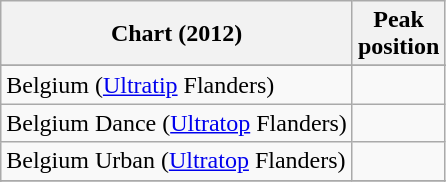<table class="wikitable sortable">
<tr>
<th>Chart (2012)</th>
<th>Peak<br>position</th>
</tr>
<tr>
</tr>
<tr>
<td>Belgium (<a href='#'>Ultratip</a> Flanders)</td>
<td></td>
</tr>
<tr>
<td>Belgium Dance (<a href='#'>Ultratop</a> Flanders)</td>
<td></td>
</tr>
<tr>
<td>Belgium Urban (<a href='#'>Ultratop</a> Flanders)</td>
<td></td>
</tr>
<tr>
</tr>
<tr>
</tr>
<tr>
</tr>
<tr>
</tr>
<tr>
</tr>
<tr>
</tr>
<tr>
</tr>
</table>
